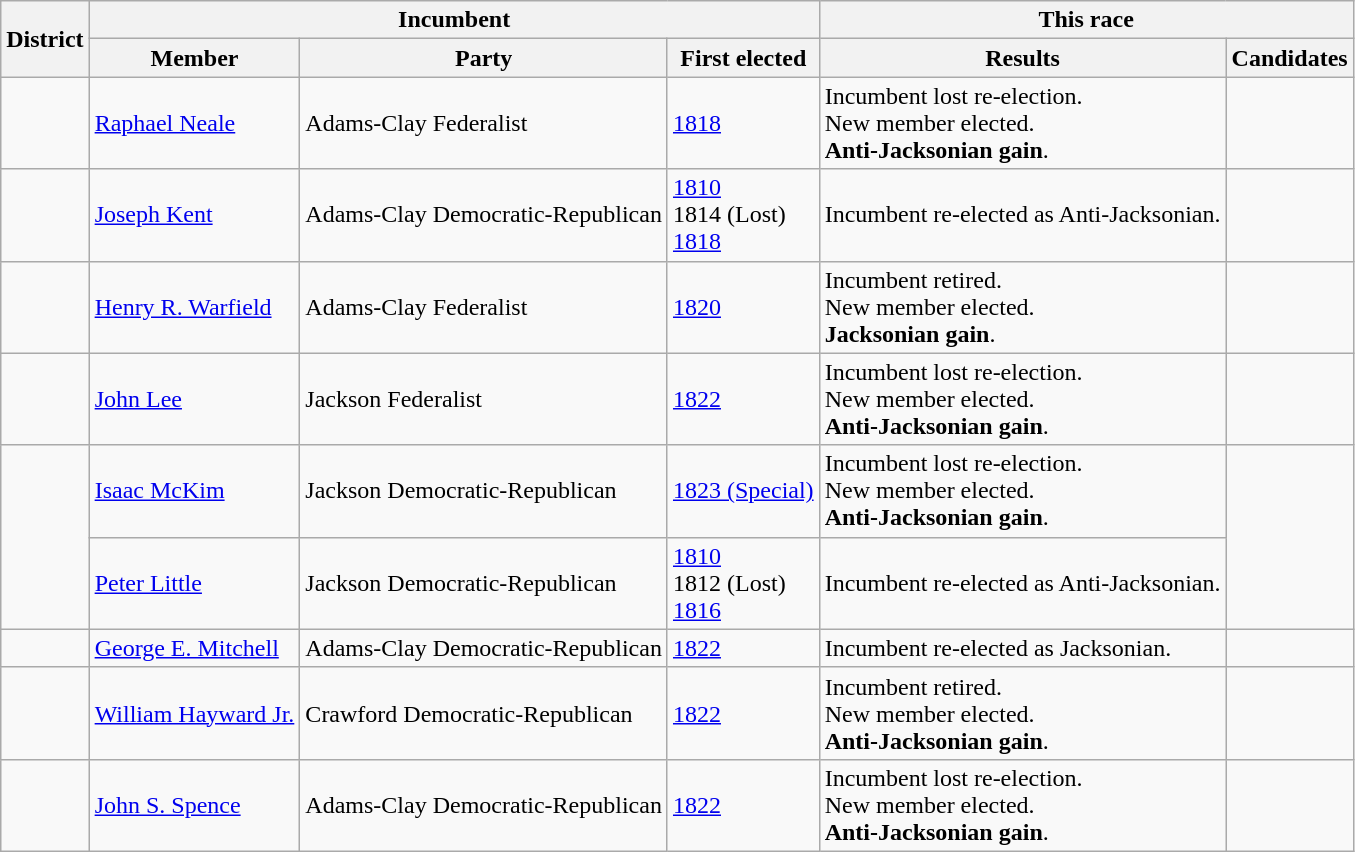<table class=wikitable>
<tr>
<th rowspan=2>District</th>
<th colspan=3>Incumbent</th>
<th colspan=2>This race</th>
</tr>
<tr>
<th>Member</th>
<th>Party</th>
<th>First elected</th>
<th>Results</th>
<th>Candidates</th>
</tr>
<tr>
<td></td>
<td><a href='#'>Raphael Neale</a></td>
<td>Adams-Clay Federalist</td>
<td><a href='#'>1818</a></td>
<td>Incumbent lost re-election.<br>New member elected.<br><strong>Anti-Jacksonian gain</strong>.</td>
<td nowrap></td>
</tr>
<tr>
<td></td>
<td><a href='#'>Joseph Kent</a></td>
<td>Adams-Clay Democratic-Republican</td>
<td><a href='#'>1810</a><br>1814 (Lost)<br><a href='#'>1818</a></td>
<td>Incumbent re-elected as Anti-Jacksonian.</td>
<td nowrap></td>
</tr>
<tr>
<td></td>
<td><a href='#'>Henry R. Warfield</a></td>
<td>Adams-Clay Federalist</td>
<td><a href='#'>1820</a></td>
<td>Incumbent retired.<br>New member elected.<br><strong>Jacksonian gain</strong>.</td>
<td nowrap></td>
</tr>
<tr>
<td></td>
<td><a href='#'>John Lee</a></td>
<td>Jackson Federalist</td>
<td><a href='#'>1822</a></td>
<td>Incumbent lost re-election.<br>New member elected.<br><strong>Anti-Jacksonian gain</strong>.</td>
<td nowrap></td>
</tr>
<tr>
<td rowspan=2><br></td>
<td><a href='#'>Isaac McKim</a></td>
<td>Jackson Democratic-Republican</td>
<td><a href='#'>1823 (Special)</a></td>
<td>Incumbent lost re-election.<br>New member elected.<br><strong>Anti-Jacksonian gain</strong>.</td>
<td nowrap rowspan=2></td>
</tr>
<tr>
<td><a href='#'>Peter Little</a></td>
<td>Jackson Democratic-Republican</td>
<td><a href='#'>1810</a><br>1812 (Lost)<br><a href='#'>1816</a></td>
<td>Incumbent re-elected as Anti-Jacksonian.</td>
</tr>
<tr>
<td></td>
<td><a href='#'>George E. Mitchell</a></td>
<td>Adams-Clay Democratic-Republican</td>
<td><a href='#'>1822</a></td>
<td>Incumbent re-elected as Jacksonian.</td>
<td nowrap></td>
</tr>
<tr>
<td></td>
<td><a href='#'>William Hayward Jr.</a></td>
<td>Crawford Democratic-Republican</td>
<td><a href='#'>1822</a></td>
<td>Incumbent retired.<br>New member elected.<br><strong>Anti-Jacksonian gain</strong>.</td>
<td nowrap></td>
</tr>
<tr>
<td></td>
<td><a href='#'>John S. Spence</a></td>
<td>Adams-Clay Democratic-Republican</td>
<td><a href='#'>1822</a></td>
<td>Incumbent lost re-election.<br>New member elected.<br><strong>Anti-Jacksonian gain</strong>.</td>
<td nowrap></td>
</tr>
</table>
